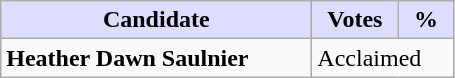<table class="wikitable">
<tr>
<th style="background:#ddf; width:200px;">Candidate</th>
<th style="background:#ddf; width:50px;">Votes</th>
<th style="background:#ddf; width:30px;">%</th>
</tr>
<tr>
<td><strong>Heather Dawn Saulnier</strong></td>
<td colspan="2">Acclaimed</td>
</tr>
</table>
